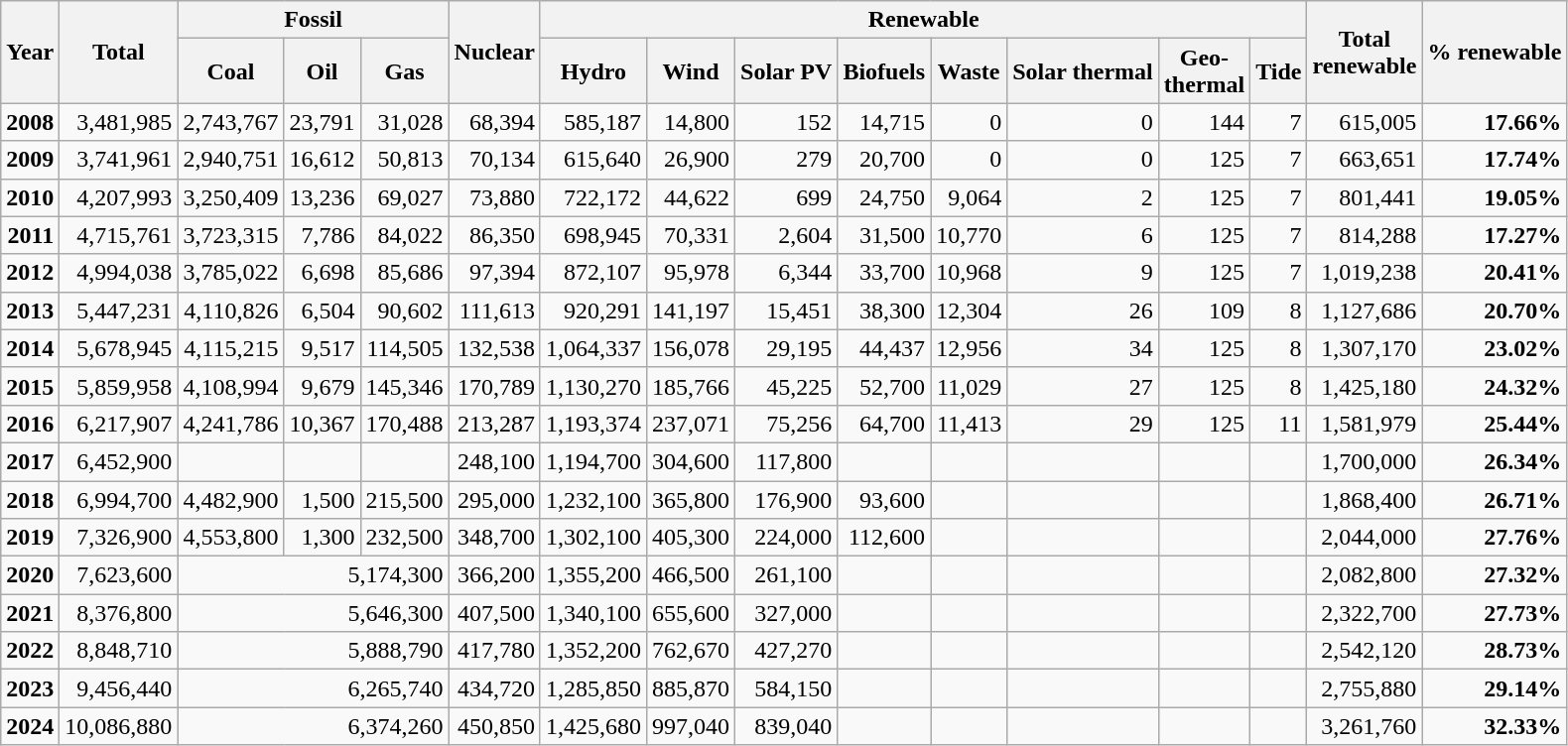<table style="text-align: right" class="wikitable sortable">
<tr>
<th rowspan="2">Year</th>
<th rowspan="2">Total</th>
<th colspan="3">Fossil</th>
<th rowspan="2">Nuclear</th>
<th colspan="8">Renewable</th>
<th rowspan="2">Total <br>renewable</th>
<th rowspan="2">% renewable</th>
</tr>
<tr>
<th>Coal</th>
<th>Oil</th>
<th>Gas</th>
<th>Hydro</th>
<th>Wind</th>
<th>Solar PV</th>
<th>Biofuels</th>
<th>Waste</th>
<th>Solar thermal</th>
<th>Geo-<br>thermal</th>
<th>Tide</th>
</tr>
<tr>
<td><strong>2008</strong></td>
<td>3,481,985</td>
<td>2,743,767</td>
<td>23,791</td>
<td>31,028</td>
<td>68,394</td>
<td>585,187</td>
<td>14,800</td>
<td>152</td>
<td>14,715</td>
<td>0</td>
<td>0</td>
<td>144</td>
<td>7</td>
<td>615,005</td>
<td><strong>17.66%</strong></td>
</tr>
<tr>
<td><strong>2009</strong></td>
<td>3,741,961</td>
<td>2,940,751</td>
<td>16,612</td>
<td>50,813</td>
<td>70,134</td>
<td>615,640</td>
<td>26,900</td>
<td>279</td>
<td>20,700</td>
<td>0</td>
<td>0</td>
<td>125</td>
<td>7</td>
<td>663,651</td>
<td><strong>17.74%</strong></td>
</tr>
<tr>
<td><strong>2010</strong></td>
<td>4,207,993</td>
<td>3,250,409</td>
<td>13,236</td>
<td>69,027</td>
<td>73,880</td>
<td>722,172</td>
<td>44,622</td>
<td>699</td>
<td>24,750</td>
<td>9,064</td>
<td>2</td>
<td>125</td>
<td>7</td>
<td>801,441</td>
<td><strong>19.05%</strong></td>
</tr>
<tr>
<td><strong>2011</strong></td>
<td>4,715,761</td>
<td>3,723,315</td>
<td>7,786</td>
<td>84,022</td>
<td>86,350</td>
<td>698,945</td>
<td>70,331</td>
<td>2,604</td>
<td>31,500</td>
<td>10,770</td>
<td>6</td>
<td>125</td>
<td>7</td>
<td>814,288</td>
<td><strong>17.27%</strong></td>
</tr>
<tr>
<td><strong>2012</strong></td>
<td>4,994,038</td>
<td>3,785,022</td>
<td>6,698</td>
<td>85,686</td>
<td>97,394</td>
<td>872,107</td>
<td>95,978</td>
<td>6,344</td>
<td>33,700</td>
<td>10,968</td>
<td>9</td>
<td>125</td>
<td>7</td>
<td>1,019,238</td>
<td><strong>20.41%</strong></td>
</tr>
<tr>
<td><strong>2013</strong></td>
<td>5,447,231</td>
<td>4,110,826</td>
<td>6,504</td>
<td>90,602</td>
<td>111,613</td>
<td>920,291</td>
<td>141,197</td>
<td>15,451</td>
<td>38,300</td>
<td>12,304</td>
<td>26</td>
<td>109</td>
<td>8</td>
<td>1,127,686</td>
<td><strong>20.70%</strong></td>
</tr>
<tr>
<td><strong>2014</strong></td>
<td>5,678,945</td>
<td>4,115,215</td>
<td>9,517</td>
<td>114,505</td>
<td>132,538</td>
<td>1,064,337</td>
<td>156,078</td>
<td>29,195</td>
<td>44,437</td>
<td>12,956</td>
<td>34</td>
<td>125</td>
<td>8</td>
<td>1,307,170</td>
<td><strong>23.02%</strong></td>
</tr>
<tr>
<td><strong>2015</strong></td>
<td>5,859,958</td>
<td>4,108,994</td>
<td>9,679</td>
<td>145,346</td>
<td>170,789</td>
<td>1,130,270</td>
<td>185,766</td>
<td>45,225</td>
<td>52,700</td>
<td>11,029</td>
<td>27</td>
<td>125</td>
<td>8</td>
<td>1,425,180</td>
<td><strong>24.32%</strong></td>
</tr>
<tr>
<td><strong>2016</strong></td>
<td>6,217,907</td>
<td>4,241,786</td>
<td>10,367</td>
<td>170,488</td>
<td>213,287</td>
<td>1,193,374</td>
<td>237,071</td>
<td>75,256</td>
<td>64,700</td>
<td>11,413</td>
<td>29</td>
<td>125</td>
<td>11</td>
<td>1,581,979</td>
<td><strong>25.44%</strong></td>
</tr>
<tr>
<td><strong>2017</strong></td>
<td>6,452,900</td>
<td></td>
<td></td>
<td></td>
<td>248,100</td>
<td>1,194,700</td>
<td>304,600</td>
<td>117,800</td>
<td></td>
<td></td>
<td></td>
<td></td>
<td></td>
<td>1,700,000</td>
<td><strong>26.34%</strong></td>
</tr>
<tr>
<td><strong>2018</strong></td>
<td>6,994,700</td>
<td>4,482,900</td>
<td>1,500</td>
<td>215,500</td>
<td>295,000</td>
<td>1,232,100</td>
<td>365,800</td>
<td>176,900</td>
<td>93,600</td>
<td></td>
<td></td>
<td></td>
<td></td>
<td>1,868,400</td>
<td><strong>26.71%</strong></td>
</tr>
<tr>
<td><strong>2019</strong></td>
<td>7,326,900</td>
<td>4,553,800</td>
<td>1,300</td>
<td>232,500</td>
<td>348,700</td>
<td>1,302,100</td>
<td>405,300</td>
<td>224,000</td>
<td>112,600</td>
<td></td>
<td></td>
<td></td>
<td></td>
<td>2,044,000</td>
<td><strong>27.76%</strong></td>
</tr>
<tr>
<td><strong>2020</strong></td>
<td>7,623,600</td>
<td colspan="3">5,174,300</td>
<td>366,200</td>
<td>1,355,200</td>
<td>466,500</td>
<td>261,100</td>
<td></td>
<td></td>
<td></td>
<td></td>
<td></td>
<td>2,082,800</td>
<td><strong>27.32%</strong></td>
</tr>
<tr>
<td><strong>2021</strong></td>
<td>8,376,800</td>
<td colspan="3">5,646,300</td>
<td>407,500</td>
<td>1,340,100</td>
<td>655,600</td>
<td>327,000</td>
<td></td>
<td></td>
<td></td>
<td></td>
<td></td>
<td>2,322,700</td>
<td><strong>27.73%</strong></td>
</tr>
<tr>
<td><strong>2022</strong></td>
<td>8,848,710</td>
<td colspan="3">5,888,790</td>
<td>417,780</td>
<td>1,352,200</td>
<td>762,670</td>
<td>427,270</td>
<td></td>
<td></td>
<td></td>
<td></td>
<td></td>
<td>2,542,120</td>
<td><strong>28.73%</strong></td>
</tr>
<tr>
<td><strong>2023</strong></td>
<td>9,456,440</td>
<td colspan="3">6,265,740</td>
<td>434,720</td>
<td>1,285,850</td>
<td>885,870</td>
<td>584,150</td>
<td></td>
<td></td>
<td></td>
<td></td>
<td></td>
<td>2,755,880</td>
<td><strong>29.14%</strong></td>
</tr>
<tr>
<td><strong>2024</strong></td>
<td>10,086,880</td>
<td colspan="3">6,374,260</td>
<td>450,850</td>
<td>1,425,680</td>
<td>997,040</td>
<td>839,040</td>
<td></td>
<td></td>
<td></td>
<td></td>
<td></td>
<td>3,261,760</td>
<td><strong>32.33%</strong></td>
</tr>
</table>
